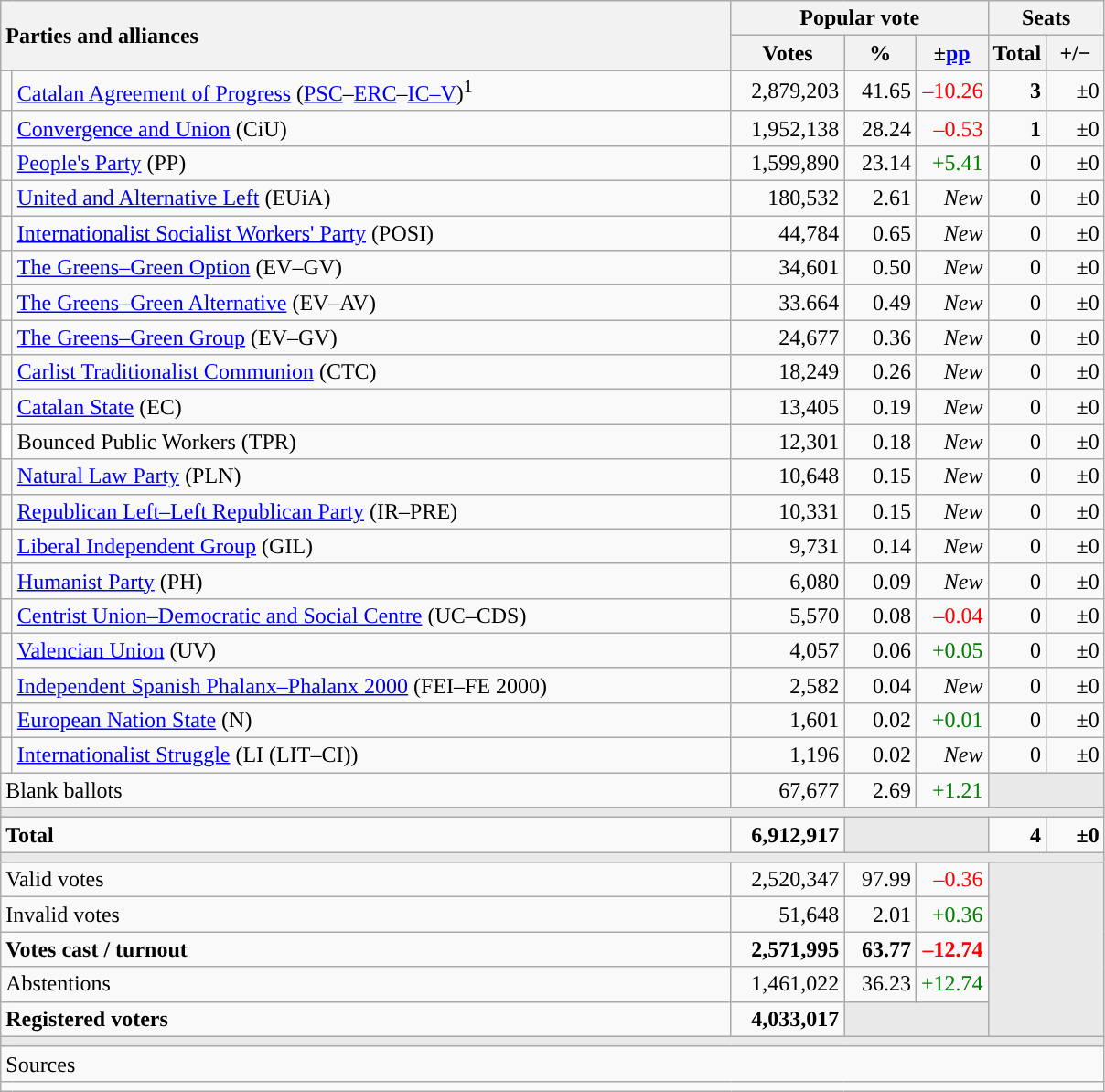<table class="wikitable" style="text-align:right;">
<tr>
<th style="text-align:left;" rowspan="2" colspan="2" width="525">Parties and alliances</th>
<th colspan="3">Popular vote</th>
<th colspan="2">Seats</th>
</tr>
<tr>
<th width="75">Votes</th>
<th width="45">%</th>
<th width="45">±<a href='#'>pp</a></th>
<th width="35">Total</th>
<th width="35">+/−</th>
</tr>
<tr>
<td width="1" style="color:inherit;background:"></td>
<td align="left"><a href='#'>Catalan Agreement of Progress</a> (<a href='#'>PSC</a>–<a href='#'>ERC</a>–<a href='#'>IC–V</a>)<sup>1</sup></td>
<td>2,879,203</td>
<td>41.65</td>
<td style="color:red;">–10.26</td>
<td><strong>3</strong></td>
<td>±0</td>
</tr>
<tr>
<td style="color:inherit;background:"></td>
<td align="left"><a href='#'>Convergence and Union</a> (CiU)</td>
<td>1,952,138</td>
<td>28.24</td>
<td style="color:red;">–0.53</td>
<td><strong>1</strong></td>
<td>±0</td>
</tr>
<tr>
<td style="color:inherit;background:"></td>
<td align="left"><a href='#'>People's Party</a> (PP)</td>
<td>1,599,890</td>
<td>23.14</td>
<td style="color:green;">+5.41</td>
<td>0</td>
<td>±0</td>
</tr>
<tr>
<td style="color:inherit;background:"></td>
<td align="left"><a href='#'>United and Alternative Left</a> (EUiA)</td>
<td>180,532</td>
<td>2.61</td>
<td><em>New</em></td>
<td>0</td>
<td>±0</td>
</tr>
<tr>
<td style="color:inherit;background:"></td>
<td align="left"><a href='#'>Internationalist Socialist Workers' Party</a> (POSI)</td>
<td>44,784</td>
<td>0.65</td>
<td><em>New</em></td>
<td>0</td>
<td>±0</td>
</tr>
<tr>
<td style="color:inherit;background:"></td>
<td align="left"><a href='#'>The Greens–Green Option</a> (EV–GV)</td>
<td>34,601</td>
<td>0.50</td>
<td><em>New</em></td>
<td>0</td>
<td>±0</td>
</tr>
<tr>
<td style="color:inherit;background:"></td>
<td align="left"><a href='#'>The Greens–Green Alternative</a> (EV–AV)</td>
<td>33.664</td>
<td>0.49</td>
<td><em>New</em></td>
<td>0</td>
<td>±0</td>
</tr>
<tr>
<td style="color:inherit;background:"></td>
<td align="left"><a href='#'>The Greens–Green Group</a> (EV–GV)</td>
<td>24,677</td>
<td>0.36</td>
<td><em>New</em></td>
<td>0</td>
<td>±0</td>
</tr>
<tr>
<td style="color:inherit;background:"></td>
<td align="left"><a href='#'>Carlist Traditionalist Communion</a> (CTC)</td>
<td>18,249</td>
<td>0.26</td>
<td><em>New</em></td>
<td>0</td>
<td>±0</td>
</tr>
<tr>
<td style="color:inherit;background:"></td>
<td align="left"><a href='#'>Catalan State</a> (EC)</td>
<td>13,405</td>
<td>0.19</td>
<td><em>New</em></td>
<td>0</td>
<td>±0</td>
</tr>
<tr>
<td bgcolor="white"></td>
<td align="left">Bounced Public Workers (TPR)</td>
<td>12,301</td>
<td>0.18</td>
<td><em>New</em></td>
<td>0</td>
<td>±0</td>
</tr>
<tr>
<td style="color:inherit;background:"></td>
<td align="left"><a href='#'>Natural Law Party</a> (PLN)</td>
<td>10,648</td>
<td>0.15</td>
<td><em>New</em></td>
<td>0</td>
<td>±0</td>
</tr>
<tr>
<td style="color:inherit;background:"></td>
<td align="left"><a href='#'>Republican Left–Left Republican Party</a> (IR–PRE)</td>
<td>10,331</td>
<td>0.15</td>
<td><em>New</em></td>
<td>0</td>
<td>±0</td>
</tr>
<tr>
<td style="color:inherit;background:"></td>
<td align="left"><a href='#'>Liberal Independent Group</a> (GIL)</td>
<td>9,731</td>
<td>0.14</td>
<td><em>New</em></td>
<td>0</td>
<td>±0</td>
</tr>
<tr>
<td style="color:inherit;background:"></td>
<td align="left"><a href='#'>Humanist Party</a> (PH)</td>
<td>6,080</td>
<td>0.09</td>
<td><em>New</em></td>
<td>0</td>
<td>±0</td>
</tr>
<tr>
<td style="color:inherit;background:"></td>
<td align="left"><a href='#'>Centrist Union–Democratic and Social Centre</a> (UC–CDS)</td>
<td>5,570</td>
<td>0.08</td>
<td style="color:red;">–0.04</td>
<td>0</td>
<td>±0</td>
</tr>
<tr>
<td style="color:inherit;background:"></td>
<td align="left"><a href='#'>Valencian Union</a> (UV)</td>
<td>4,057</td>
<td>0.06</td>
<td style="color:green;">+0.05</td>
<td>0</td>
<td>±0</td>
</tr>
<tr>
<td style="color:inherit;background:"></td>
<td align="left"><a href='#'>Independent Spanish Phalanx–Phalanx 2000</a> (FEI–FE 2000)</td>
<td>2,582</td>
<td>0.04</td>
<td><em>New</em></td>
<td>0</td>
<td>±0</td>
</tr>
<tr>
<td style="color:inherit;background:"></td>
<td align="left"><a href='#'>European Nation State</a> (N)</td>
<td>1,601</td>
<td>0.02</td>
<td style="color:green;">+0.01</td>
<td>0</td>
<td>±0</td>
</tr>
<tr>
<td style="color:inherit;background:"></td>
<td align="left"><a href='#'>Internationalist Struggle</a> (LI (LIT–CI))</td>
<td>1,196</td>
<td>0.02</td>
<td><em>New</em></td>
<td>0</td>
<td>±0</td>
</tr>
<tr>
<td align="left" colspan="2">Blank ballots</td>
<td>67,677</td>
<td>2.69</td>
<td style="color:green;">+1.21</td>
<td bgcolor="#E9E9E9" colspan="2"></td>
</tr>
<tr>
<td colspan="7" bgcolor="#E9E9E9"></td>
</tr>
<tr style="font-weight:bold;">
<td align="left" colspan="2">Total</td>
<td>6,912,917</td>
<td bgcolor="#E9E9E9" colspan="2"></td>
<td>4</td>
<td>±0</td>
</tr>
<tr>
<td colspan="7" bgcolor="#E9E9E9"></td>
</tr>
<tr>
<td align="left" colspan="2">Valid votes</td>
<td>2,520,347</td>
<td>97.99</td>
<td style="color:red;">–0.36</td>
<td bgcolor="#E9E9E9" colspan="2" rowspan="5"></td>
</tr>
<tr>
<td align="left" colspan="2">Invalid votes</td>
<td>51,648</td>
<td>2.01</td>
<td style="color:green;">+0.36</td>
</tr>
<tr style="font-weight:bold;">
<td align="left" colspan="2">Votes cast / turnout</td>
<td>2,571,995</td>
<td>63.77</td>
<td style="color:red;">–12.74</td>
</tr>
<tr>
<td align="left" colspan="2">Abstentions</td>
<td>1,461,022</td>
<td>36.23</td>
<td style="color:green;">+12.74</td>
</tr>
<tr style="font-weight:bold;">
<td align="left" colspan="2">Registered voters</td>
<td>4,033,017</td>
<td bgcolor="#E9E9E9" colspan="2"></td>
</tr>
<tr>
<td colspan="7" bgcolor="#E9E9E9"></td>
</tr>
<tr>
<td align="left" colspan="7">Sources</td>
</tr>
<tr>
<td colspan="7" style="text-align:left; max-width:790px;"></td>
</tr>
</table>
